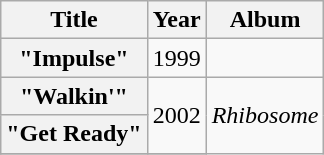<table class="wikitable plainrowheaders" style="text-align:center;" border="1">
<tr>
<th>Title</th>
<th>Year</th>
<th>Album</th>
</tr>
<tr>
<th scope="row">"Impulse"</th>
<td>1999</td>
<td></td>
</tr>
<tr>
<th scope="row">"Walkin'"</th>
<td rowspan="2">2002</td>
<td rowspan="3"><em>Rhibosome</em></td>
</tr>
<tr>
<th scope="row">"Get Ready"</th>
</tr>
<tr>
</tr>
</table>
